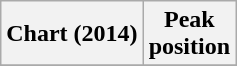<table class="wikitable sortable plainrowheaders" style="text-align:center">
<tr>
<th scope="col">Chart (2014)</th>
<th scope="col">Peak<br>position</th>
</tr>
<tr>
</tr>
</table>
